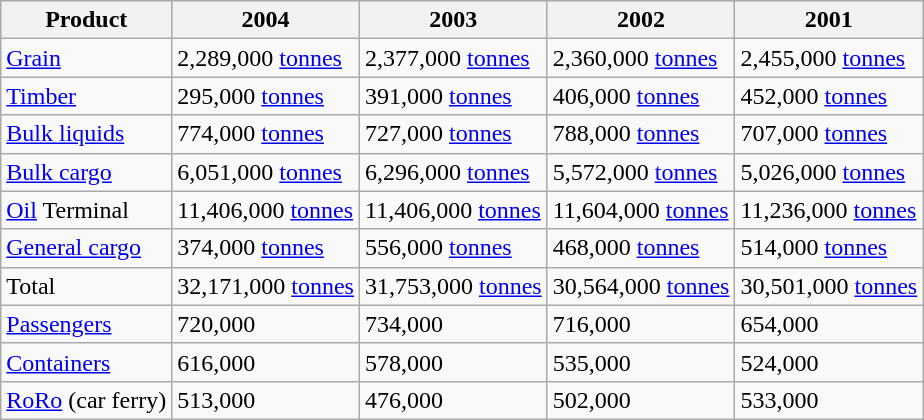<table class="wikitable">
<tr style="background:#ddd;">
<th>Product</th>
<th>2004</th>
<th>2003</th>
<th>2002</th>
<th>2001</th>
</tr>
<tr>
<td><a href='#'>Grain</a></td>
<td>2,289,000 <a href='#'>tonnes</a></td>
<td>2,377,000 <a href='#'>tonnes</a></td>
<td>2,360,000 <a href='#'>tonnes</a></td>
<td>2,455,000 <a href='#'>tonnes</a></td>
</tr>
<tr>
<td><a href='#'>Timber</a></td>
<td>295,000 <a href='#'>tonnes</a></td>
<td>391,000 <a href='#'>tonnes</a></td>
<td>406,000 <a href='#'>tonnes</a></td>
<td>452,000 <a href='#'>tonnes</a></td>
</tr>
<tr>
<td><a href='#'>Bulk liquids</a></td>
<td>774,000 <a href='#'>tonnes</a></td>
<td>727,000 <a href='#'>tonnes</a></td>
<td>788,000 <a href='#'>tonnes</a></td>
<td>707,000 <a href='#'>tonnes</a></td>
</tr>
<tr>
<td><a href='#'>Bulk cargo</a></td>
<td>6,051,000 <a href='#'>tonnes</a></td>
<td>6,296,000 <a href='#'>tonnes</a></td>
<td>5,572,000 <a href='#'>tonnes</a></td>
<td>5,026,000 <a href='#'>tonnes</a></td>
</tr>
<tr>
<td><a href='#'>Oil</a> Terminal</td>
<td>11,406,000 <a href='#'>tonnes</a></td>
<td>11,406,000 <a href='#'>tonnes</a></td>
<td>11,604,000 <a href='#'>tonnes</a></td>
<td>11,236,000 <a href='#'>tonnes</a></td>
</tr>
<tr>
<td><a href='#'>General cargo</a></td>
<td>374,000 <a href='#'>tonnes</a></td>
<td>556,000 <a href='#'>tonnes</a></td>
<td>468,000 <a href='#'>tonnes</a></td>
<td>514,000 <a href='#'>tonnes</a></td>
</tr>
<tr>
<td>Total</td>
<td>32,171,000 <a href='#'>tonnes</a></td>
<td>31,753,000 <a href='#'>tonnes</a></td>
<td>30,564,000 <a href='#'>tonnes</a></td>
<td>30,501,000 <a href='#'>tonnes</a></td>
</tr>
<tr>
<td><a href='#'>Passengers</a></td>
<td>720,000</td>
<td>734,000</td>
<td>716,000</td>
<td>654,000</td>
</tr>
<tr>
<td><a href='#'>Containers</a></td>
<td>616,000</td>
<td>578,000</td>
<td>535,000</td>
<td>524,000</td>
</tr>
<tr>
<td><a href='#'>RoRo</a> (car ferry)</td>
<td>513,000</td>
<td>476,000</td>
<td>502,000</td>
<td>533,000</td>
</tr>
</table>
